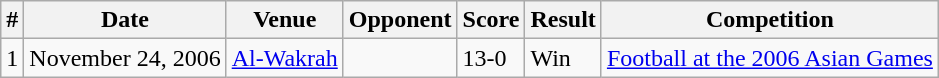<table class="wikitable">
<tr>
<th>#</th>
<th>Date</th>
<th>Venue</th>
<th>Opponent</th>
<th>Score</th>
<th>Result</th>
<th>Competition</th>
</tr>
<tr>
<td>1</td>
<td>November 24, 2006</td>
<td><a href='#'>Al-Wakrah</a></td>
<td></td>
<td>13-0</td>
<td>Win</td>
<td><a href='#'>Football at the 2006 Asian Games</a></td>
</tr>
</table>
